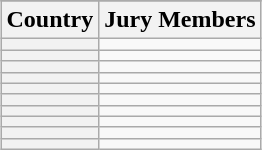<table class="wikitable collapsible plainrowheaders" style="margin: 1em auto 1em auto; text-align:center;">
<tr>
</tr>
<tr>
<th scope="col">Country</th>
<th scope="col">Jury Members</th>
</tr>
<tr>
<th scope="row"></th>
<td></td>
</tr>
<tr>
<th scope="row"></th>
<td></td>
</tr>
<tr>
<th scope="row"></th>
<td></td>
</tr>
<tr>
<th scope="row"></th>
<td></td>
</tr>
<tr>
<th scope="row"></th>
<td></td>
</tr>
<tr>
<th scope="row"></th>
<td></td>
</tr>
<tr>
<th scope="row"></th>
<td></td>
</tr>
<tr>
<th scope="row"></th>
<td></td>
</tr>
<tr>
<th scope="row"></th>
<td></td>
</tr>
<tr>
<th scope="row"></th>
<td></td>
</tr>
</table>
